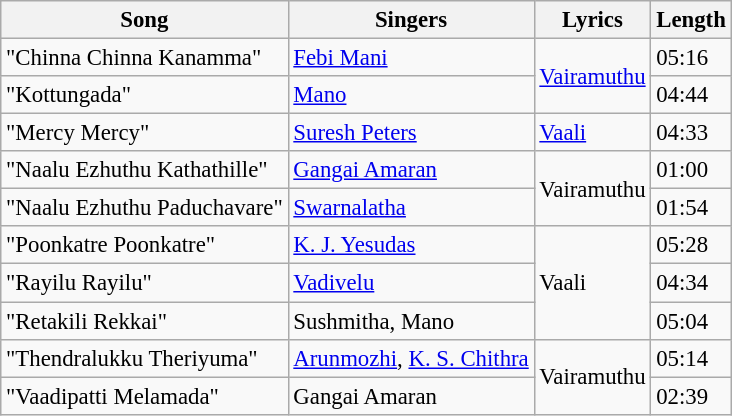<table class="wikitable" style="font-size:95%;">
<tr>
<th>Song</th>
<th>Singers</th>
<th>Lyrics</th>
<th>Length</th>
</tr>
<tr>
<td>"Chinna Chinna Kanamma"</td>
<td><a href='#'>Febi Mani</a></td>
<td rowspan=2><a href='#'>Vairamuthu</a></td>
<td>05:16</td>
</tr>
<tr>
<td>"Kottungada"</td>
<td><a href='#'>Mano</a></td>
<td>04:44</td>
</tr>
<tr>
<td>"Mercy Mercy"</td>
<td><a href='#'>Suresh Peters</a></td>
<td><a href='#'>Vaali</a></td>
<td>04:33</td>
</tr>
<tr>
<td>"Naalu Ezhuthu Kathathille"</td>
<td><a href='#'>Gangai Amaran</a></td>
<td rowspan=2>Vairamuthu</td>
<td>01:00</td>
</tr>
<tr>
<td>"Naalu Ezhuthu Paduchavare"</td>
<td><a href='#'>Swarnalatha</a></td>
<td>01:54</td>
</tr>
<tr>
<td>"Poonkatre Poonkatre"</td>
<td><a href='#'>K. J. Yesudas</a></td>
<td rowspan="3">Vaali</td>
<td>05:28</td>
</tr>
<tr>
<td>"Rayilu Rayilu"</td>
<td><a href='#'>Vadivelu</a></td>
<td>04:34</td>
</tr>
<tr>
<td>"Retakili Rekkai"</td>
<td>Sushmitha, Mano</td>
<td>05:04</td>
</tr>
<tr>
<td>"Thendralukku Theriyuma"</td>
<td><a href='#'>Arunmozhi</a>, <a href='#'>K. S. Chithra</a></td>
<td rowspan=2>Vairamuthu</td>
<td>05:14</td>
</tr>
<tr>
<td>"Vaadipatti Melamada"</td>
<td>Gangai Amaran</td>
<td>02:39</td>
</tr>
</table>
